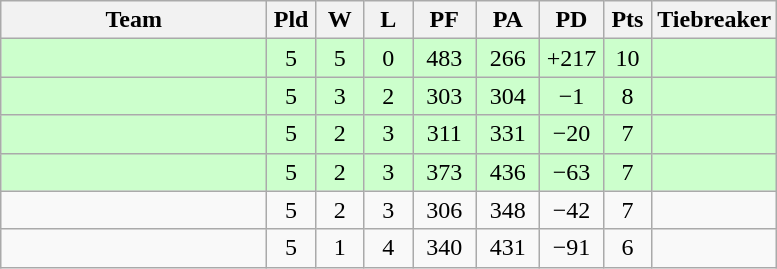<table class="wikitable" style="text-align:center;">
<tr>
<th width=170>Team</th>
<th width=25>Pld</th>
<th width=25>W</th>
<th width=25>L</th>
<th width=35>PF</th>
<th width=35>PA</th>
<th width=35>PD</th>
<th width=25>Pts</th>
<th width=50>Tiebreaker</th>
</tr>
<tr bgcolor=ccffcc>
<td align="left"></td>
<td>5</td>
<td>5</td>
<td>0</td>
<td>483</td>
<td>266</td>
<td>+217</td>
<td>10</td>
<td></td>
</tr>
<tr bgcolor=ccffcc>
<td align="left"></td>
<td>5</td>
<td>3</td>
<td>2</td>
<td>303</td>
<td>304</td>
<td>−1</td>
<td>8</td>
<td></td>
</tr>
<tr bgcolor=ccffcc>
<td align="left"></td>
<td>5</td>
<td>2</td>
<td>3</td>
<td>311</td>
<td>331</td>
<td>−20</td>
<td>7</td>
<td></td>
</tr>
<tr bgcolor=ccffcc>
<td align="left"></td>
<td>5</td>
<td>2</td>
<td>3</td>
<td>373</td>
<td>436</td>
<td>−63</td>
<td>7</td>
<td></td>
</tr>
<tr>
<td align="left"></td>
<td>5</td>
<td>2</td>
<td>3</td>
<td>306</td>
<td>348</td>
<td>−42</td>
<td>7</td>
<td></td>
</tr>
<tr>
<td align="left"></td>
<td>5</td>
<td>1</td>
<td>4</td>
<td>340</td>
<td>431</td>
<td>−91</td>
<td>6</td>
<td></td>
</tr>
</table>
